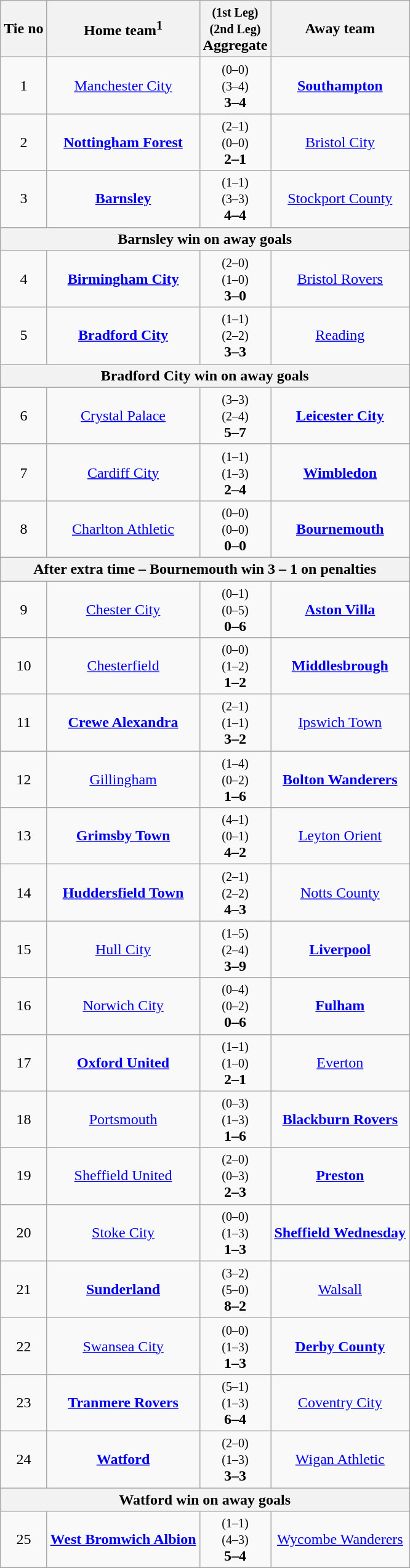<table class="wikitable" style="text-align: center">
<tr>
<th>Tie no</th>
<th>Home team<sup>1</sup></th>
<th><small>(1st Leg)</small> <br> <small>(2nd Leg)</small> <br> <strong>Aggregate</strong></th>
<th>Away team</th>
</tr>
<tr>
<td>1</td>
<td><a href='#'>Manchester City</a></td>
<td><small>(0–0)</small> <br> <small>(3–4)</small> <br> <strong>3–4</strong></td>
<td><strong><a href='#'>Southampton</a></strong></td>
</tr>
<tr>
<td>2</td>
<td><strong><a href='#'>Nottingham Forest</a></strong></td>
<td><small>(2–1)</small> <br> <small>(0–0)</small> <br> <strong>2–1</strong></td>
<td><a href='#'>Bristol City</a></td>
</tr>
<tr>
<td>3</td>
<td><strong><a href='#'>Barnsley</a></strong></td>
<td><small>(1–1)</small> <br> <small>(3–3)</small> <br> <strong>4–4</strong></td>
<td><a href='#'>Stockport County</a></td>
</tr>
<tr>
<th colspan="4">Barnsley win on away goals</th>
</tr>
<tr>
<td>4</td>
<td><strong><a href='#'>Birmingham City</a></strong></td>
<td><small>(2–0)</small> <br> <small>(1–0)</small> <br> <strong>3–0</strong></td>
<td><a href='#'>Bristol Rovers</a></td>
</tr>
<tr>
<td>5</td>
<td><strong><a href='#'>Bradford City</a></strong></td>
<td><small>(1–1)</small> <br> <small>(2–2)</small> <br> <strong>3–3</strong></td>
<td><a href='#'>Reading</a></td>
</tr>
<tr>
<th colspan="4">Bradford City win on away goals</th>
</tr>
<tr>
<td>6</td>
<td><a href='#'>Crystal Palace</a></td>
<td><small>(3–3)</small> <br> <small>(2–4)</small> <br> <strong>5–7</strong></td>
<td><strong><a href='#'>Leicester City</a></strong></td>
</tr>
<tr>
<td>7</td>
<td><a href='#'>Cardiff City</a></td>
<td><small>(1–1)</small> <br> <small>(1–3)</small> <br> <strong>2–4</strong></td>
<td><strong><a href='#'>Wimbledon</a></strong></td>
</tr>
<tr>
<td>8</td>
<td><a href='#'>Charlton Athletic</a></td>
<td><small>(0–0)</small> <br> <small>(0–0)</small> <br> <strong>0–0</strong></td>
<td><strong><a href='#'>Bournemouth</a></strong></td>
</tr>
<tr>
<th colspan="4">After extra time – Bournemouth win 3 – 1 on penalties</th>
</tr>
<tr>
<td>9</td>
<td><a href='#'>Chester City</a></td>
<td><small>(0–1)</small> <br> <small>(0–5)</small> <br> <strong>0–6</strong></td>
<td><strong><a href='#'>Aston Villa</a></strong></td>
</tr>
<tr>
<td>10</td>
<td><a href='#'>Chesterfield</a></td>
<td><small>(0–0)</small> <br> <small>(1–2)</small> <br> <strong>1–2</strong></td>
<td><strong><a href='#'>Middlesbrough</a></strong></td>
</tr>
<tr>
<td>11</td>
<td><strong><a href='#'>Crewe Alexandra</a></strong></td>
<td><small>(2–1)</small> <br> <small>(1–1)</small> <br> <strong>3–2</strong></td>
<td><a href='#'>Ipswich Town</a></td>
</tr>
<tr>
<td>12</td>
<td><a href='#'>Gillingham</a></td>
<td><small>(1–4)</small> <br> <small>(0–2)</small> <br> <strong>1–6</strong></td>
<td><strong><a href='#'>Bolton Wanderers</a></strong></td>
</tr>
<tr>
<td>13</td>
<td><strong><a href='#'>Grimsby Town</a></strong></td>
<td><small>(4–1)</small> <br> <small>(0–1)</small> <br> <strong>4–2</strong></td>
<td><a href='#'>Leyton Orient</a></td>
</tr>
<tr>
<td>14</td>
<td><strong><a href='#'>Huddersfield Town</a></strong></td>
<td><small>(2–1)</small> <br> <small>(2–2)</small> <br> <strong>4–3</strong></td>
<td><a href='#'>Notts County</a></td>
</tr>
<tr>
<td>15</td>
<td><a href='#'>Hull City</a></td>
<td><small>(1–5)</small> <br> <small>(2–4)</small> <br> <strong>3–9</strong></td>
<td><strong><a href='#'>Liverpool</a></strong></td>
</tr>
<tr>
<td>16</td>
<td><a href='#'>Norwich City</a></td>
<td><small>(0–4)</small> <br> <small>(0–2)</small> <br> <strong>0–6</strong></td>
<td><strong><a href='#'>Fulham</a></strong></td>
</tr>
<tr>
<td>17</td>
<td><strong><a href='#'>Oxford United</a></strong></td>
<td><small>(1–1)</small> <br> <small>(1–0)</small> <br> <strong>2–1</strong></td>
<td><a href='#'>Everton</a></td>
</tr>
<tr>
<td>18</td>
<td><a href='#'>Portsmouth</a></td>
<td><small>(0–3)</small> <br> <small>(1–3)</small> <br> <strong>1–6</strong></td>
<td><strong><a href='#'>Blackburn Rovers</a></strong></td>
</tr>
<tr>
<td>19</td>
<td><a href='#'>Sheffield United</a></td>
<td><small>(2–0)</small> <br> <small>(0–3)</small> <br> <strong>2–3</strong></td>
<td><strong><a href='#'>Preston</a></strong></td>
</tr>
<tr>
<td>20</td>
<td><a href='#'>Stoke City</a></td>
<td><small>(0–0)</small> <br> <small>(1–3)</small> <br> <strong>1–3</strong></td>
<td><strong><a href='#'>Sheffield Wednesday</a></strong></td>
</tr>
<tr>
<td>21</td>
<td><strong><a href='#'>Sunderland</a></strong></td>
<td><small>(3–2)</small> <br> <small>(5–0)</small> <br> <strong>8–2</strong></td>
<td><a href='#'>Walsall</a></td>
</tr>
<tr>
<td>22</td>
<td><a href='#'>Swansea City</a></td>
<td><small>(0–0)</small> <br> <small>(1–3)</small> <br> <strong>1–3</strong></td>
<td><strong><a href='#'>Derby County</a></strong></td>
</tr>
<tr>
<td>23</td>
<td><strong><a href='#'>Tranmere Rovers</a></strong></td>
<td><small>(5–1)</small> <br> <small>(1–3)</small> <br> <strong>6–4</strong></td>
<td><a href='#'>Coventry City</a></td>
</tr>
<tr>
<td>24</td>
<td><strong><a href='#'>Watford</a></strong></td>
<td><small>(2–0)</small> <br> <small>(1–3)</small> <br> <strong>3–3</strong></td>
<td><a href='#'>Wigan Athletic</a></td>
</tr>
<tr>
<th colspan="4">Watford win on away goals</th>
</tr>
<tr>
<td>25</td>
<td><strong><a href='#'>West Bromwich Albion</a></strong></td>
<td><small>(1–1)</small> <br> <small>(4–3)</small> <br> <strong>5–4</strong></td>
<td><a href='#'>Wycombe Wanderers</a></td>
</tr>
<tr>
</tr>
</table>
